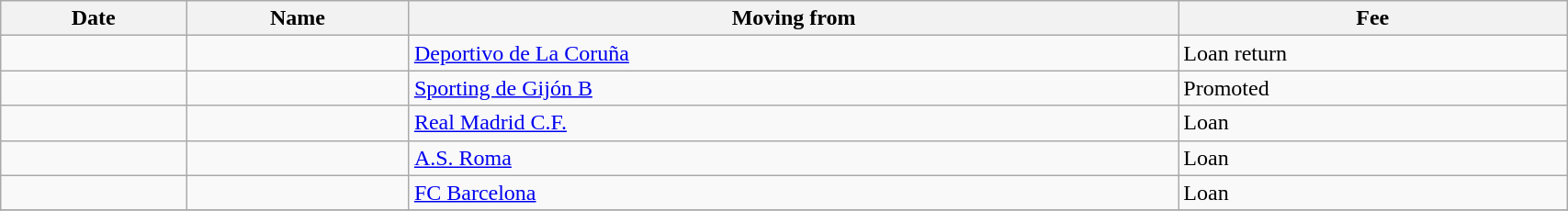<table class="wikitable sortable" width=90%>
<tr>
<th>Date</th>
<th>Name</th>
<th>Moving from</th>
<th>Fee</th>
</tr>
<tr>
<td> </td>
<td> </td>
<td> <a href='#'>Deportivo de La Coruña</a></td>
<td>Loan return</td>
</tr>
<tr>
<td></td>
<td> </td>
<td> <a href='#'>Sporting de Gijón B</a></td>
<td>Promoted</td>
</tr>
<tr>
<td></td>
<td> </td>
<td> <a href='#'>Real Madrid C.F.</a></td>
<td>Loan</td>
</tr>
<tr>
<td></td>
<td> </td>
<td> <a href='#'>A.S. Roma</a></td>
<td>Loan</td>
</tr>
<tr>
<td></td>
<td> </td>
<td> <a href='#'>FC Barcelona</a></td>
<td>Loan</td>
</tr>
<tr>
</tr>
</table>
